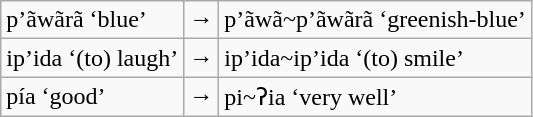<table class="wikitable">
<tr>
<td>p’ãwãrã ‘blue’</td>
<td>→</td>
<td>p’ãwã~p’ãwãrã ‘greenish-blue’</td>
</tr>
<tr>
<td>ip’ida ‘(to) laugh’</td>
<td>→</td>
<td>ip’ida~ip’ida ‘(to) smile’</td>
</tr>
<tr>
<td>pía ‘good’</td>
<td>→</td>
<td>pi~ʔia ‘very well’</td>
</tr>
</table>
